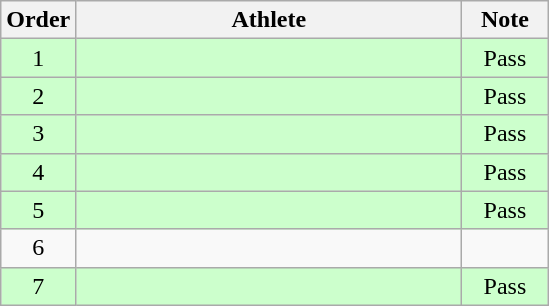<table class=wikitable style="text-align:center">
<tr>
<th width=40>Order</th>
<th width=250>Athlete</th>
<th width=50>Note</th>
</tr>
<tr bgcolor="ccffcc">
<td>1</td>
<td align=left></td>
<td>Pass</td>
</tr>
<tr bgcolor="ccffcc">
<td>2</td>
<td align=left></td>
<td>Pass</td>
</tr>
<tr bgcolor="ccffcc">
<td>3</td>
<td align=left></td>
<td>Pass</td>
</tr>
<tr bgcolor="ccffcc">
<td>4</td>
<td align=left></td>
<td>Pass</td>
</tr>
<tr bgcolor="ccffcc">
<td>5</td>
<td align=left></td>
<td>Pass</td>
</tr>
<tr>
<td>6</td>
<td align=left></td>
<td></td>
</tr>
<tr bgcolor="ccffcc">
<td>7</td>
<td align=left></td>
<td>Pass</td>
</tr>
</table>
